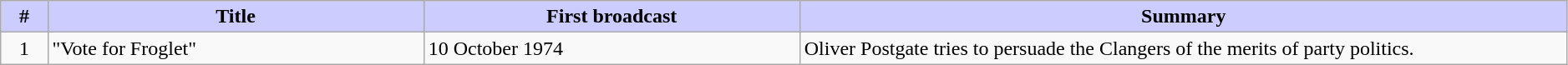<table class="wikitable" style="width:99%;">
<tr>
<th style="background:#ccf; width:3%;">#</th>
<th style="background:#ccf; width:24%;">Title</th>
<th style="background:#ccf; width:24%;">First broadcast</th>
<th style="background:#ccf;">Summary</th>
</tr>
<tr>
<td style="text-align:center;">1</td>
<td>"Vote for Froglet"</td>
<td>10 October 1974</td>
<td>Oliver Postgate tries to persuade the Clangers of the merits of party politics.</td>
</tr>
</table>
